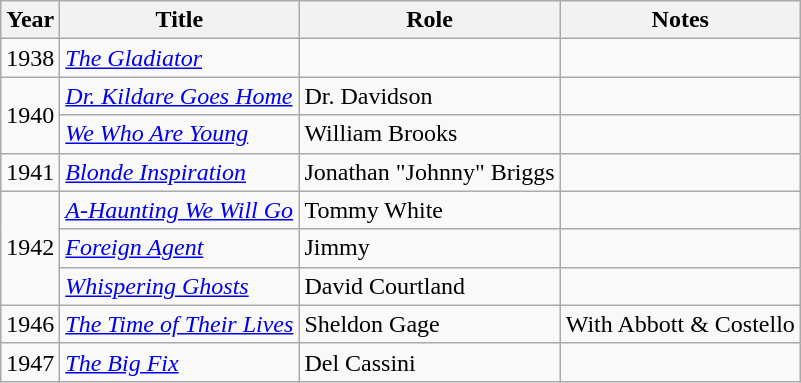<table class="wikitable sortable">
<tr>
<th>Year</th>
<th>Title</th>
<th>Role</th>
<th class="unsortable">Notes</th>
</tr>
<tr>
<td>1938</td>
<td><em><a href='#'>The Gladiator</a></em></td>
<td></td>
<td></td>
</tr>
<tr>
<td rowspan=2>1940</td>
<td><em><a href='#'>Dr. Kildare Goes Home</a></em></td>
<td>Dr. Davidson</td>
<td></td>
</tr>
<tr>
<td><em><a href='#'>We Who Are Young</a></em></td>
<td>William Brooks</td>
<td></td>
</tr>
<tr>
<td>1941</td>
<td><em><a href='#'>Blonde Inspiration</a></em></td>
<td>Jonathan "Johnny" Briggs</td>
<td></td>
</tr>
<tr>
<td rowspan=3>1942</td>
<td><em><a href='#'>A-Haunting We Will Go</a></em></td>
<td>Tommy White</td>
<td></td>
</tr>
<tr>
<td><em><a href='#'>Foreign Agent</a></em></td>
<td>Jimmy</td>
<td></td>
</tr>
<tr>
<td><em><a href='#'>Whispering Ghosts</a></em></td>
<td>David Courtland</td>
<td></td>
</tr>
<tr>
<td>1946</td>
<td><em><a href='#'>The Time of Their Lives</a></em></td>
<td>Sheldon Gage</td>
<td>With Abbott & Costello</td>
</tr>
<tr>
<td>1947</td>
<td><em><a href='#'>The Big Fix</a></em></td>
<td>Del Cassini</td>
<td></td>
</tr>
</table>
